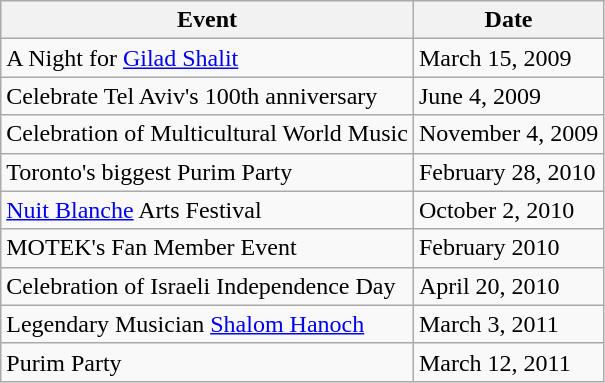<table class="wikitable">
<tr>
<th>Event</th>
<th>Date</th>
</tr>
<tr>
<td>A Night for <a href='#'>Gilad Shalit</a></td>
<td>March 15, 2009</td>
</tr>
<tr>
<td>Celebrate Tel Aviv's 100th anniversary</td>
<td>June 4, 2009</td>
</tr>
<tr>
<td>Celebration of Multicultural World Music</td>
<td>November 4, 2009</td>
</tr>
<tr>
<td>Toronto's biggest Purim Party</td>
<td>February 28, 2010</td>
</tr>
<tr>
<td><a href='#'>Nuit Blanche</a> Arts Festival</td>
<td>October 2, 2010</td>
</tr>
<tr>
<td>MOTEK's Fan Member Event</td>
<td>February 2010</td>
</tr>
<tr>
<td>Celebration of Israeli Independence Day</td>
<td>April 20, 2010</td>
</tr>
<tr>
<td>Legendary Musician <a href='#'>Shalom Hanoch</a></td>
<td>March 3, 2011</td>
</tr>
<tr>
<td>Purim Party</td>
<td>March 12, 2011</td>
</tr>
</table>
